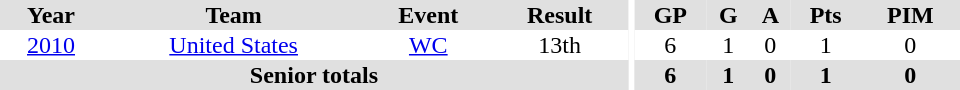<table border="0" cellpadding="1" cellspacing="0" ID="Table3" style="text-align:center; width:40em">
<tr ALIGN="center" bgcolor="#e0e0e0">
<th>Year</th>
<th>Team</th>
<th>Event</th>
<th>Result</th>
<th rowspan="99" bgcolor="#ffffff"></th>
<th>GP</th>
<th>G</th>
<th>A</th>
<th>Pts</th>
<th>PIM</th>
</tr>
<tr>
<td><a href='#'>2010</a></td>
<td><a href='#'>United States</a></td>
<td><a href='#'>WC</a></td>
<td>13th</td>
<td>6</td>
<td>1</td>
<td>0</td>
<td>1</td>
<td>0</td>
</tr>
<tr bgcolor="#e0e0e0">
<th colspan=4>Senior totals</th>
<th>6</th>
<th>1</th>
<th>0</th>
<th>1</th>
<th>0</th>
</tr>
</table>
